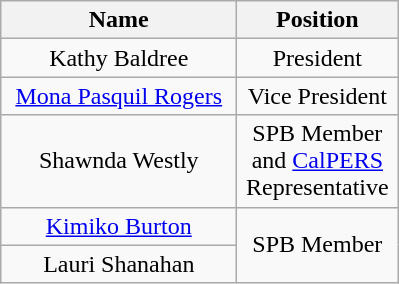<table class="wikitable" style="text-align:center">
<tr>
<th width="150">Name</th>
<th width="100">Position</th>
</tr>
<tr>
<td>Kathy Baldree</td>
<td>President</td>
</tr>
<tr>
<td><a href='#'>Mona Pasquil Rogers</a></td>
<td>Vice President</td>
</tr>
<tr>
<td>Shawnda Westly</td>
<td>SPB Member and <a href='#'>CalPERS</a> Representative</td>
</tr>
<tr>
<td><a href='#'>Kimiko Burton</a></td>
<td rowspan="2">SPB Member</td>
</tr>
<tr>
<td>Lauri Shanahan</td>
</tr>
</table>
